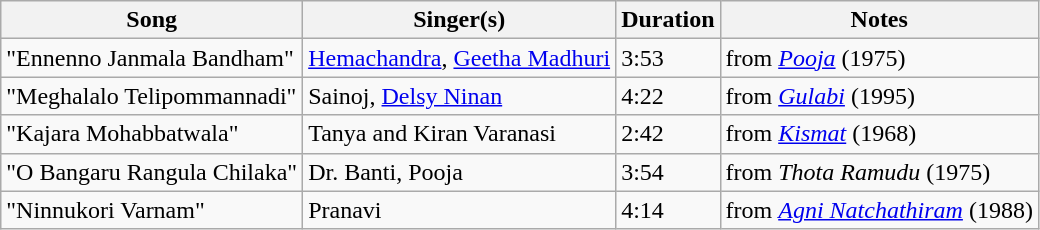<table class="wikitable">
<tr>
<th>Song</th>
<th>Singer(s)</th>
<th>Duration</th>
<th>Notes</th>
</tr>
<tr>
<td>"Ennenno Janmala Bandham"</td>
<td><a href='#'>Hemachandra</a>, <a href='#'>Geetha Madhuri</a></td>
<td>3:53</td>
<td>from <em><a href='#'>Pooja</a></em> (1975)</td>
</tr>
<tr>
<td>"Meghalalo Telipommannadi"</td>
<td>Sainoj, <a href='#'>Delsy Ninan</a></td>
<td>4:22</td>
<td>from <em><a href='#'>Gulabi</a></em> (1995)</td>
</tr>
<tr>
<td>"Kajara Mohabbatwala"</td>
<td>Tanya and Kiran Varanasi</td>
<td>2:42</td>
<td>from <em><a href='#'>Kismat</a></em> (1968)</td>
</tr>
<tr>
<td>"O Bangaru Rangula Chilaka"</td>
<td>Dr. Banti, Pooja</td>
<td>3:54</td>
<td>from <em>Thota Ramudu</em> (1975)</td>
</tr>
<tr>
<td>"Ninnukori Varnam"</td>
<td>Pranavi</td>
<td>4:14</td>
<td>from <em><a href='#'>Agni Natchathiram</a></em> (1988)</td>
</tr>
</table>
